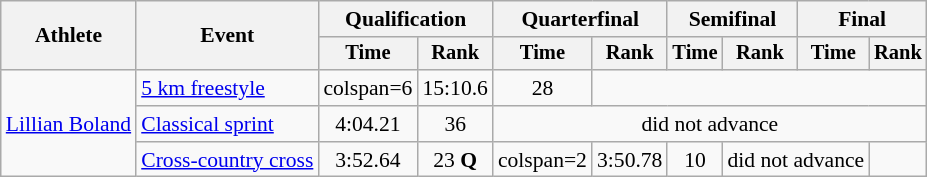<table class="wikitable" style="font-size:90%">
<tr>
<th rowspan="2">Athlete</th>
<th rowspan="2">Event</th>
<th colspan="2">Qualification</th>
<th colspan="2">Quarterfinal</th>
<th colspan="2">Semifinal</th>
<th colspan="2">Final</th>
</tr>
<tr style="font-size:95%">
<th>Time</th>
<th>Rank</th>
<th>Time</th>
<th>Rank</th>
<th>Time</th>
<th>Rank</th>
<th>Time</th>
<th>Rank</th>
</tr>
<tr align=center>
<td align=left rowspan=3><a href='#'>Lillian Boland</a></td>
<td align=left><a href='#'>5 km freestyle</a></td>
<td>colspan=6 </td>
<td>15:10.6</td>
<td>28</td>
</tr>
<tr align=center>
<td align=left><a href='#'>Classical sprint</a></td>
<td>4:04.21</td>
<td>36</td>
<td colspan=6>did not advance</td>
</tr>
<tr align=center>
<td align=left><a href='#'>Cross-country cross</a></td>
<td>3:52.64</td>
<td>23 <strong>Q</strong></td>
<td>colspan=2 </td>
<td>3:50.78</td>
<td>10</td>
<td colspan=2>did not advance</td>
</tr>
</table>
